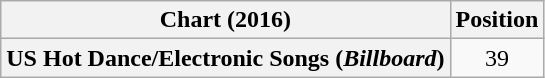<table class="wikitable plainrowheaders" style="text-align:center">
<tr>
<th scope="col">Chart (2016)</th>
<th scope="col">Position</th>
</tr>
<tr>
<th scope="row">US Hot Dance/Electronic Songs (<em>Billboard</em>)</th>
<td>39</td>
</tr>
</table>
